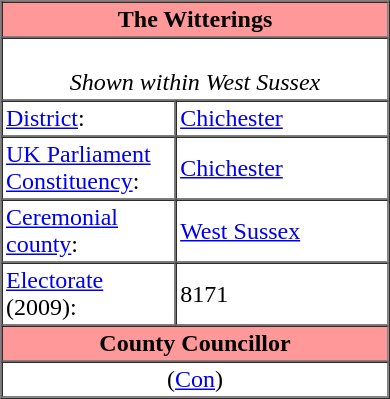<table class="vcard" border=1 cellpadding=2 cellspacing=0 align=right width=260 style=margin-left:0.5em;>
<tr>
<th class="fn org" colspan=2 align=center bgcolor="#ff9999"><strong>The Witterings</strong></th>
</tr>
<tr>
<td colspan=2 align=center><br><em>Shown within West Sussex</em></td>
</tr>
<tr class="note">
<td width="45%"><a href='#'>District</a>:</td>
<td><a href='#'>Chichester</a></td>
</tr>
<tr class="note">
<td><a href='#'>UK Parliament Constituency</a>:</td>
<td><a href='#'>Chichester</a></td>
</tr>
<tr class="note">
<td><a href='#'>Ceremonial county</a>:</td>
<td><a href='#'>West Sussex</a></td>
</tr>
<tr class="note">
<td><a href='#'>Electorate</a> (2009):</td>
<td>8171</td>
</tr>
<tr>
<th colspan=2 align=center bgcolor="#ff9999">County Councillor</th>
</tr>
<tr>
<td colspan=2 align=center> (<a href='#'>Con</a>)</td>
</tr>
</table>
